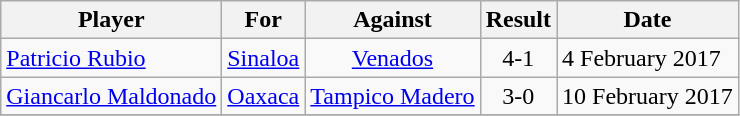<table class="wikitable">
<tr>
<th>Player</th>
<th>For</th>
<th>Against</th>
<th align=center>Result</th>
<th>Date</th>
</tr>
<tr>
<td> <a href='#'>Patricio Rubio</a></td>
<td align="center"><a href='#'>Sinaloa</a></td>
<td align="center"><a href='#'>Venados</a></td>
<td align="center">4-1</td>
<td>4 February 2017</td>
</tr>
<tr>
<td> <a href='#'>Giancarlo Maldonado</a></td>
<td align="center"><a href='#'>Oaxaca</a></td>
<td align="center"><a href='#'>Tampico Madero</a></td>
<td align="center">3-0</td>
<td>10 February 2017</td>
</tr>
<tr>
</tr>
</table>
